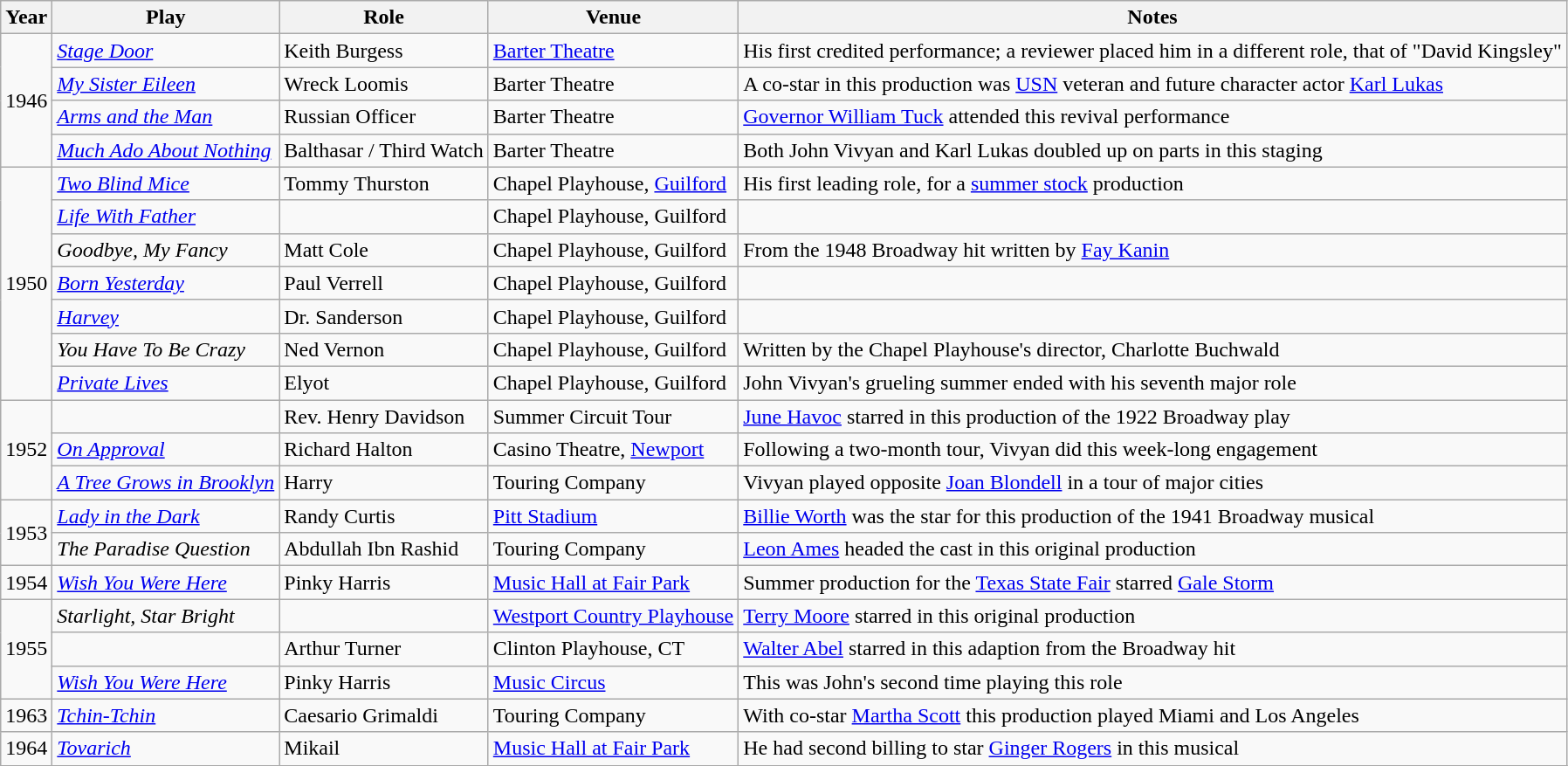<table class="wikitable sortable plainrowheaders">
<tr>
<th scope="col">Year</th>
<th scope="col">Play</th>
<th scope="col">Role</th>
<th scope="col">Venue</th>
<th scope="col">Notes</th>
</tr>
<tr>
<td rowspan=4>1946</td>
<td><em><a href='#'>Stage Door</a></em></td>
<td>Keith Burgess</td>
<td><a href='#'>Barter Theatre</a></td>
<td>His first credited performance; a reviewer placed him in a different role, that of "David Kingsley"</td>
</tr>
<tr>
<td><em><a href='#'>My Sister Eileen</a></em></td>
<td>Wreck Loomis</td>
<td>Barter Theatre</td>
<td>A co-star in this production was <a href='#'>USN</a> veteran and future character actor <a href='#'>Karl Lukas</a></td>
</tr>
<tr>
<td><em><a href='#'>Arms and the Man</a></em></td>
<td>Russian Officer</td>
<td>Barter Theatre</td>
<td><a href='#'>Governor William Tuck</a> attended this revival performance</td>
</tr>
<tr>
<td><em><a href='#'>Much Ado About Nothing</a></em></td>
<td>Balthasar / Third Watch</td>
<td>Barter Theatre</td>
<td>Both John Vivyan and Karl Lukas doubled up on parts in this staging</td>
</tr>
<tr>
<td rowspan=7>1950</td>
<td><em><a href='#'>Two Blind Mice</a></em></td>
<td>Tommy Thurston</td>
<td>Chapel Playhouse, <a href='#'>Guilford</a></td>
<td>His first leading role, for a <a href='#'>summer stock</a> production </td>
</tr>
<tr>
<td><em><a href='#'>Life With Father</a></em></td>
<td></td>
<td>Chapel Playhouse, Guilford</td>
<td></td>
</tr>
<tr>
<td><em>Goodbye, My Fancy</em></td>
<td>Matt Cole</td>
<td>Chapel Playhouse, Guilford</td>
<td>From the 1948 Broadway hit written by <a href='#'>Fay Kanin</a></td>
</tr>
<tr>
<td><em><a href='#'>Born Yesterday</a></em></td>
<td>Paul Verrell</td>
<td>Chapel Playhouse, Guilford</td>
<td></td>
</tr>
<tr>
<td><em><a href='#'>Harvey</a></em></td>
<td>Dr. Sanderson</td>
<td>Chapel Playhouse, Guilford</td>
<td></td>
</tr>
<tr>
<td><em>You Have To Be Crazy</em></td>
<td>Ned Vernon</td>
<td>Chapel Playhouse, Guilford</td>
<td>Written by the Chapel Playhouse's director, Charlotte Buchwald</td>
</tr>
<tr>
<td><em><a href='#'>Private Lives</a></em></td>
<td>Elyot</td>
<td>Chapel Playhouse, Guilford</td>
<td>John Vivyan's grueling summer ended with his seventh major role </td>
</tr>
<tr>
<td rowspan=3>1952</td>
<td><em></em></td>
<td>Rev. Henry Davidson</td>
<td>Summer Circuit Tour</td>
<td><a href='#'>June Havoc</a> starred in this production of the 1922 Broadway play</td>
</tr>
<tr>
<td><em><a href='#'>On Approval</a></em></td>
<td>Richard Halton</td>
<td>Casino Theatre, <a href='#'>Newport</a></td>
<td>Following a two-month tour, Vivyan did this week-long engagement</td>
</tr>
<tr>
<td><em><a href='#'>A Tree Grows in Brooklyn</a></em></td>
<td>Harry</td>
<td>Touring Company</td>
<td>Vivyan played opposite <a href='#'>Joan Blondell</a> in a tour of major cities</td>
</tr>
<tr>
<td rowspan=2>1953</td>
<td><em><a href='#'>Lady in the Dark</a></em></td>
<td>Randy Curtis</td>
<td><a href='#'>Pitt Stadium</a></td>
<td><a href='#'>Billie Worth</a> was the star for this production of the 1941 Broadway musical</td>
</tr>
<tr>
<td><em>The Paradise Question</em></td>
<td>Abdullah Ibn Rashid</td>
<td>Touring Company</td>
<td><a href='#'>Leon Ames</a> headed the cast in this original production</td>
</tr>
<tr>
<td>1954</td>
<td><em><a href='#'>Wish You Were Here</a></em></td>
<td>Pinky Harris</td>
<td><a href='#'>Music Hall at Fair Park</a></td>
<td>Summer production for the <a href='#'>Texas State Fair</a> starred <a href='#'>Gale Storm</a></td>
</tr>
<tr>
<td rowspan=3>1955</td>
<td><em>Starlight, Star Bright</em></td>
<td></td>
<td><a href='#'>Westport Country Playhouse</a></td>
<td><a href='#'>Terry Moore</a> starred in this original production</td>
</tr>
<tr>
<td><em></em></td>
<td>Arthur Turner</td>
<td>Clinton Playhouse, CT</td>
<td><a href='#'>Walter Abel</a> starred in this adaption from the Broadway hit</td>
</tr>
<tr>
<td><em><a href='#'>Wish You Were Here</a></em></td>
<td>Pinky Harris</td>
<td><a href='#'>Music Circus</a></td>
<td>This was John's second time playing this role</td>
</tr>
<tr>
<td>1963</td>
<td><em><a href='#'>Tchin-Tchin</a></em></td>
<td>Caesario Grimaldi</td>
<td>Touring Company</td>
<td>With co-star <a href='#'>Martha Scott</a> this production played Miami and Los Angeles</td>
</tr>
<tr>
<td>1964</td>
<td><em><a href='#'>Tovarich</a></em></td>
<td>Mikail</td>
<td><a href='#'>Music Hall at Fair Park</a></td>
<td>He had second billing to star <a href='#'>Ginger Rogers</a> in this musical</td>
</tr>
<tr>
</tr>
</table>
